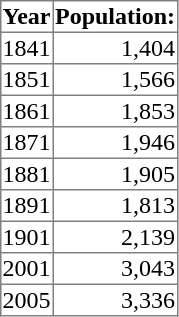<table class="toc" align=right border=1 style="border-collapse: collapse; margin-right: 10pt; margin-top: 1em; margin-left: 1em; margin-bottom: 2em">
<tr>
<th>Year</th>
<th>Population:</th>
</tr>
<tr>
<td>1841</td>
<td align=right>1,404</td>
</tr>
<tr>
<td>1851</td>
<td align=right>1,566</td>
</tr>
<tr>
<td>1861</td>
<td align=right>1,853</td>
</tr>
<tr>
<td>1871</td>
<td align=right>1,946</td>
</tr>
<tr>
<td>1881</td>
<td align=right>1,905</td>
</tr>
<tr>
<td>1891</td>
<td align=right>1,813</td>
</tr>
<tr>
<td>1901</td>
<td align=right>2,139</td>
</tr>
<tr>
<td>2001</td>
<td align=right>3,043</td>
</tr>
<tr>
<td>2005</td>
<td align=right>3,336</td>
</tr>
</table>
